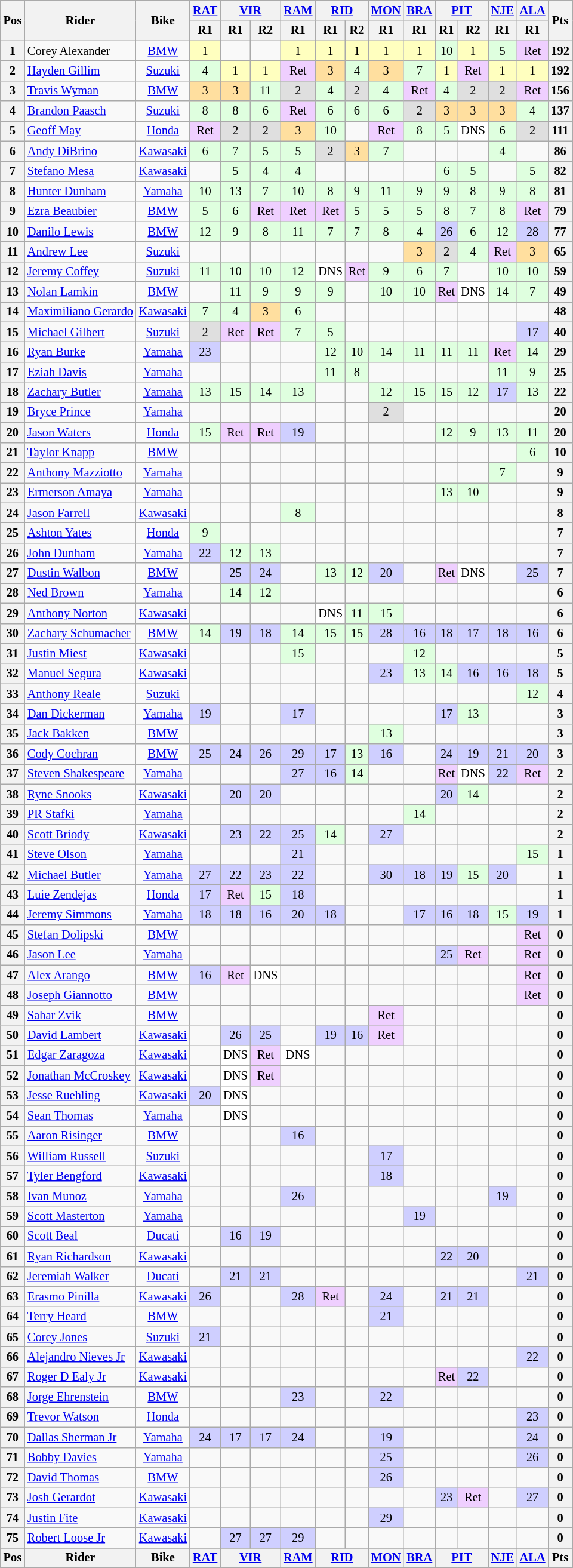<table class="wikitable" style="font-size: 85%; text-align: center;">
<tr valign="top">
<th valign="middle" rowspan=2>Pos</th>
<th valign="middle" rowspan=2>Rider</th>
<th valign="middle" rowspan=2>Bike</th>
<th colspan=1><a href='#'>RAT</a><br></th>
<th colspan=2><a href='#'>VIR</a><br></th>
<th colspan=1><a href='#'>RAM</a><br></th>
<th colspan=2><a href='#'>RID</a><br></th>
<th colspan=1><a href='#'>MON</a><br></th>
<th colspan=1><a href='#'>BRA</a><br></th>
<th colspan=2><a href='#'>PIT</a><br></th>
<th colspan=1><a href='#'>NJE</a><br></th>
<th colspan=1><a href='#'>ALA</a><br></th>
<th valign="middle" rowspan=2>Pts</th>
</tr>
<tr>
<th>R1</th>
<th>R1</th>
<th>R2</th>
<th>R1</th>
<th>R1</th>
<th>R2</th>
<th>R1</th>
<th>R1</th>
<th>R1</th>
<th>R2</th>
<th>R1</th>
<th>R1</th>
</tr>
<tr>
<th>1</th>
<td align="left"> Corey Alexander</td>
<td><a href='#'>BMW</a></td>
<td style="background:#ffffbf;">1</td>
<td></td>
<td></td>
<td style="background:#ffffbf;">1</td>
<td style="background:#ffffbf;">1</td>
<td style="background:#ffffbf;">1</td>
<td style="background:#ffffbf;">1</td>
<td style="background:#ffffbf;">1</td>
<td style="background:#dfffdf;">10</td>
<td style="background:#ffffbf;">1</td>
<td style="background:#dfffdf;">5</td>
<td style="background:#efcfff;">Ret</td>
<th>192</th>
</tr>
<tr>
<th>2</th>
<td align="left"> <a href='#'>Hayden Gillim</a></td>
<td><a href='#'>Suzuki</a></td>
<td style="background:#dfffdf;">4</td>
<td style="background:#ffffbf;">1</td>
<td style="background:#ffffbf;">1</td>
<td style="background:#efcfff;">Ret</td>
<td style="background:#ffdf9f;">3</td>
<td style="background:#dfffdf;">4</td>
<td style="background:#ffdf9f;">3</td>
<td style="background:#dfffdf;">7</td>
<td style="background:#ffffbf;">1</td>
<td style="background:#efcfff;">Ret</td>
<td style="background:#ffffbf;">1</td>
<td style="background:#ffffbf;">1</td>
<th>192</th>
</tr>
<tr>
<th>3</th>
<td align="left"> <a href='#'>Travis Wyman</a></td>
<td><a href='#'>BMW</a></td>
<td style="background:#ffdf9f;">3</td>
<td style="background:#ffdf9f;">3</td>
<td style="background:#dfffdf;">11</td>
<td style="background:#dfdfdf;">2</td>
<td style="background:#dfffdf;">4</td>
<td style="background:#dfdfdf;">2</td>
<td style="background:#dfffdf;">4</td>
<td style="background:#efcfff;">Ret</td>
<td style="background:#dfffdf;">4</td>
<td style="background:#dfdfdf;">2</td>
<td style="background:#dfdfdf;">2</td>
<td style="background:#efcfff;">Ret</td>
<th>156</th>
</tr>
<tr>
<th>4</th>
<td align="left"> <a href='#'>Brandon Paasch</a></td>
<td><a href='#'>Suzuki</a></td>
<td style="background:#dfffdf;">8</td>
<td style="background:#dfffdf;">8</td>
<td style="background:#dfffdf;">6</td>
<td style="background:#efcfff;">Ret</td>
<td style="background:#dfffdf;">6</td>
<td style="background:#dfffdf;">6</td>
<td style="background:#dfffdf;">6</td>
<td style="background:#dfdfdf;">2</td>
<td style="background:#ffdf9f;">3</td>
<td style="background:#ffdf9f;">3</td>
<td style="background:#ffdf9f;">3</td>
<td style="background:#dfffdf;">4</td>
<th>137</th>
</tr>
<tr>
<th>5</th>
<td align="left"> <a href='#'>Geoff May</a></td>
<td><a href='#'>Honda</a></td>
<td style="background:#efcfff;">Ret</td>
<td style="background:#dfdfdf;">2</td>
<td style="background:#dfdfdf;">2</td>
<td style="background:#ffdf9f;">3</td>
<td style="background:#dfffdf;">10</td>
<td></td>
<td style="background:#efcfff;">Ret</td>
<td style="background:#dfffdf;">8</td>
<td style="background:#dfffdf;">5</td>
<td style="background:#ffffff;">DNS</td>
<td style="background:#dfffdf;">6</td>
<td style="background:#dfdfdf;">2</td>
<th>111</th>
</tr>
<tr>
<th>6</th>
<td align="left"> <a href='#'>Andy DiBrino</a></td>
<td><a href='#'>Kawasaki</a></td>
<td style="background:#dfffdf;">6</td>
<td style="background:#dfffdf;">7</td>
<td style="background:#dfffdf;">5</td>
<td style="background:#dfffdf;">5</td>
<td style="background:#dfdfdf;">2</td>
<td style="background:#ffdf9f;">3</td>
<td style="background:#dfffdf;">7</td>
<td></td>
<td></td>
<td></td>
<td style="background:#dfffdf;">4</td>
<td></td>
<th>86</th>
</tr>
<tr>
<th>7</th>
<td align="left"> <a href='#'>Stefano Mesa</a></td>
<td><a href='#'>Kawasaki</a></td>
<td></td>
<td style="background:#dfffdf;">5</td>
<td style="background:#dfffdf;">4</td>
<td style="background:#dfffdf;">4</td>
<td></td>
<td></td>
<td></td>
<td></td>
<td style="background:#dfffdf;">6</td>
<td style="background:#dfffdf;">5</td>
<td></td>
<td style="background:#dfffdf;">5</td>
<th>82</th>
</tr>
<tr>
<th>8</th>
<td align="left"> <a href='#'>Hunter Dunham</a></td>
<td><a href='#'>Yamaha</a></td>
<td style="background:#dfffdf;">10</td>
<td style="background:#dfffdf;">13</td>
<td style="background:#dfffdf;">7</td>
<td style="background:#dfffdf;">10</td>
<td style="background:#dfffdf;">8</td>
<td style="background:#dfffdf;">9</td>
<td style="background:#dfffdf;">11</td>
<td style="background:#dfffdf;">9</td>
<td style="background:#dfffdf;">9</td>
<td style="background:#dfffdf;">8</td>
<td style="background:#dfffdf;">9</td>
<td style="background:#dfffdf;">8</td>
<th>81</th>
</tr>
<tr>
<th>9</th>
<td align="left"> <a href='#'>Ezra Beaubier</a></td>
<td><a href='#'>BMW</a></td>
<td style="background:#dfffdf;">5</td>
<td style="background:#dfffdf;">6</td>
<td style="background:#efcfff;">Ret</td>
<td style="background:#efcfff;">Ret</td>
<td style="background:#efcfff;">Ret</td>
<td style="background:#dfffdf;">5</td>
<td style="background:#dfffdf;">5</td>
<td style="background:#dfffdf;">5</td>
<td style="background:#dfffdf;">8</td>
<td style="background:#dfffdf;">7</td>
<td style="background:#dfffdf;">8</td>
<td style="background:#efcfff;">Ret</td>
<th>79</th>
</tr>
<tr>
<th>10</th>
<td align="left"> <a href='#'>Danilo Lewis</a></td>
<td><a href='#'>BMW</a></td>
<td style="background:#dfffdf;">12</td>
<td style="background:#dfffdf;">9</td>
<td style="background:#dfffdf;">8</td>
<td style="background:#dfffdf;">11</td>
<td style="background:#dfffdf;">7</td>
<td style="background:#dfffdf;">7</td>
<td style="background:#dfffdf;">8</td>
<td style="background:#dfffdf;">4</td>
<td style="background:#cfcfff;">26</td>
<td style="background:#dfffdf;">6</td>
<td style="background:#dfffdf;">12</td>
<td style="background:#cfcfff;">28</td>
<th>77</th>
</tr>
<tr>
<th>11</th>
<td align="left"> <a href='#'>Andrew Lee</a></td>
<td><a href='#'>Suzuki</a></td>
<td></td>
<td></td>
<td></td>
<td></td>
<td></td>
<td></td>
<td></td>
<td style="background:#ffdf9f;">3</td>
<td style="background:#dfdfdf;">2</td>
<td style="background:#dfffdf;">4</td>
<td style="background:#efcfff;">Ret</td>
<td style="background:#ffdf9f;">3</td>
<th>65</th>
</tr>
<tr>
<th>12</th>
<td align="left"> <a href='#'>Jeremy Coffey</a></td>
<td><a href='#'>Suzuki</a></td>
<td style="background:#dfffdf;">11</td>
<td style="background:#dfffdf;">10</td>
<td style="background:#dfffdf;">10</td>
<td style="background:#dfffdf;">12</td>
<td style="background:#ffffff;">DNS</td>
<td style="background:#efcfff;">Ret</td>
<td style="background:#dfffdf;">9</td>
<td style="background:#dfffdf;">6</td>
<td style="background:#dfffdf;">7</td>
<td></td>
<td style="background:#dfffdf;">10</td>
<td style="background:#dfffdf;">10</td>
<th>59</th>
</tr>
<tr>
<th>13</th>
<td align="left"> <a href='#'>Nolan Lamkin</a></td>
<td><a href='#'>BMW</a></td>
<td></td>
<td style="background:#dfffdf;">11</td>
<td style="background:#dfffdf;">9</td>
<td style="background:#dfffdf;">9</td>
<td style="background:#dfffdf;">9</td>
<td></td>
<td style="background:#dfffdf;">10</td>
<td style="background:#dfffdf;">10</td>
<td style="background:#efcfff;">Ret</td>
<td style="background:#ffffff;">DNS</td>
<td style="background:#dfffdf;">14</td>
<td style="background:#dfffdf;">7</td>
<th>49</th>
</tr>
<tr>
<th>14</th>
<td align="left"> <a href='#'>Maximiliano Gerardo</a></td>
<td><a href='#'>Kawasaki</a></td>
<td style="background:#dfffdf;">7</td>
<td style="background:#dfffdf;">4</td>
<td style="background:#ffdf9f;">3</td>
<td style="background:#dfffdf;">6</td>
<td></td>
<td></td>
<td></td>
<td></td>
<td></td>
<td></td>
<td></td>
<td></td>
<th>48</th>
</tr>
<tr>
<th>15</th>
<td align="left"> <a href='#'>Michael Gilbert</a></td>
<td><a href='#'>Suzuki</a></td>
<td style="background:#dfdfdf;">2</td>
<td style="background:#efcfff;">Ret</td>
<td style="background:#efcfff;">Ret</td>
<td style="background:#dfffdf;">7</td>
<td style="background:#dfffdf;">5</td>
<td></td>
<td></td>
<td></td>
<td></td>
<td></td>
<td></td>
<td style="background:#cfcfff;">17</td>
<th>40</th>
</tr>
<tr>
<th>16</th>
<td align="left"> <a href='#'>Ryan Burke</a></td>
<td><a href='#'>Yamaha</a></td>
<td style="background:#cfcfff;">23</td>
<td></td>
<td></td>
<td></td>
<td style="background:#dfffdf;">12</td>
<td style="background:#dfffdf;">10</td>
<td style="background:#dfffdf;">14</td>
<td style="background:#dfffdf;">11</td>
<td style="background:#dfffdf;">11</td>
<td style="background:#dfffdf;">11</td>
<td style="background:#efcfff;">Ret</td>
<td style="background:#dfffdf;">14</td>
<th>29</th>
</tr>
<tr>
<th>17</th>
<td align="left"> <a href='#'>Eziah Davis</a></td>
<td><a href='#'>Yamaha</a></td>
<td></td>
<td></td>
<td></td>
<td></td>
<td style="background:#dfffdf;">11</td>
<td style="background:#dfffdf;">8</td>
<td></td>
<td></td>
<td></td>
<td></td>
<td style="background:#dfffdf;">11</td>
<td style="background:#dfffdf;">9</td>
<th>25</th>
</tr>
<tr>
<th>18</th>
<td align="left"> <a href='#'>Zachary Butler</a></td>
<td><a href='#'>Yamaha</a></td>
<td style="background:#dfffdf;">13</td>
<td style="background:#dfffdf;">15</td>
<td style="background:#dfffdf;">14</td>
<td style="background:#dfffdf;">13</td>
<td></td>
<td></td>
<td style="background:#dfffdf;">12</td>
<td style="background:#dfffdf;">15</td>
<td style="background:#dfffdf;">15</td>
<td style="background:#dfffdf;">12</td>
<td style="background:#cfcfff;">17</td>
<td style="background:#dfffdf;">13</td>
<th>22</th>
</tr>
<tr>
<th>19</th>
<td align="left"> <a href='#'>Bryce Prince</a></td>
<td><a href='#'>Yamaha</a></td>
<td></td>
<td></td>
<td></td>
<td></td>
<td></td>
<td></td>
<td style="background:#dfdfdf;">2</td>
<td></td>
<td></td>
<td></td>
<td></td>
<td></td>
<th>20</th>
</tr>
<tr>
<th>20</th>
<td align="left"> <a href='#'>Jason Waters</a></td>
<td><a href='#'>Honda</a></td>
<td style="background:#dfffdf;">15</td>
<td style="background:#efcfff;">Ret</td>
<td style="background:#efcfff;">Ret</td>
<td style="background:#cfcfff;">19</td>
<td></td>
<td></td>
<td></td>
<td></td>
<td style="background:#dfffdf;">12</td>
<td style="background:#dfffdf;">9</td>
<td style="background:#dfffdf;">13</td>
<td style="background:#dfffdf;">11</td>
<th>20</th>
</tr>
<tr>
<th>21</th>
<td align="left"> <a href='#'>Taylor Knapp</a></td>
<td><a href='#'>BMW</a></td>
<td></td>
<td></td>
<td></td>
<td></td>
<td></td>
<td></td>
<td></td>
<td></td>
<td></td>
<td></td>
<td></td>
<td style="background:#dfffdf;">6</td>
<th>10</th>
</tr>
<tr>
<th>22</th>
<td align="left"> <a href='#'>Anthony Mazziotto</a></td>
<td><a href='#'>Yamaha</a></td>
<td></td>
<td></td>
<td></td>
<td></td>
<td></td>
<td></td>
<td></td>
<td></td>
<td></td>
<td></td>
<td style="background:#dfffdf;">7</td>
<td></td>
<th>9</th>
</tr>
<tr>
<th>23</th>
<td align="left"> <a href='#'>Ermerson Amaya</a></td>
<td><a href='#'>Yamaha</a></td>
<td></td>
<td></td>
<td></td>
<td></td>
<td></td>
<td></td>
<td></td>
<td></td>
<td style="background:#dfffdf;">13</td>
<td style="background:#dfffdf;">10</td>
<td></td>
<td></td>
<th>9</th>
</tr>
<tr>
<th>24</th>
<td align="left"> <a href='#'>Jason Farrell</a></td>
<td><a href='#'>Kawasaki</a></td>
<td></td>
<td></td>
<td></td>
<td style="background:#dfffdf;">8</td>
<td></td>
<td></td>
<td></td>
<td></td>
<td></td>
<td></td>
<td></td>
<td></td>
<th>8</th>
</tr>
<tr>
<th>25</th>
<td align="left"> <a href='#'>Ashton Yates</a></td>
<td><a href='#'>Honda</a></td>
<td style="background:#dfffdf;">9</td>
<td></td>
<td></td>
<td></td>
<td></td>
<td></td>
<td></td>
<td></td>
<td></td>
<td></td>
<td></td>
<td></td>
<th>7</th>
</tr>
<tr>
<th>26</th>
<td align="left"> <a href='#'>John Dunham</a></td>
<td><a href='#'>Yamaha</a></td>
<td style="background:#cfcfff;">22</td>
<td style="background:#dfffdf;">12</td>
<td style="background:#dfffdf;">13</td>
<td></td>
<td></td>
<td></td>
<td></td>
<td></td>
<td></td>
<td></td>
<td></td>
<td></td>
<th>7</th>
</tr>
<tr>
<th>27</th>
<td align="left"> <a href='#'>Dustin Walbon</a></td>
<td><a href='#'>BMW</a></td>
<td></td>
<td style="background:#cfcfff;">25</td>
<td style="background:#cfcfff;">24</td>
<td></td>
<td style="background:#dfffdf;">13</td>
<td style="background:#dfffdf;">12</td>
<td style="background:#cfcfff;">20</td>
<td></td>
<td style="background:#efcfff;">Ret</td>
<td style="background:#ffffff;">DNS</td>
<td></td>
<td style="background:#cfcfff;">25</td>
<th>7</th>
</tr>
<tr>
<th>28</th>
<td align="left"> <a href='#'>Ned Brown</a></td>
<td><a href='#'>Yamaha</a></td>
<td></td>
<td style="background:#dfffdf;">14</td>
<td style="background:#dfffdf;">12</td>
<td></td>
<td></td>
<td></td>
<td></td>
<td></td>
<td></td>
<td></td>
<td></td>
<td></td>
<th>6</th>
</tr>
<tr>
<th>29</th>
<td align="left"> <a href='#'>Anthony Norton</a></td>
<td><a href='#'>Kawasaki</a></td>
<td></td>
<td></td>
<td></td>
<td></td>
<td style="background:#ffffff;">DNS</td>
<td style="background:#dfffdf;">11</td>
<td style="background:#dfffdf;">15</td>
<td></td>
<td></td>
<td></td>
<td></td>
<td></td>
<th>6</th>
</tr>
<tr>
<th>30</th>
<td align="left"> <a href='#'>Zachary Schumacher</a></td>
<td><a href='#'>BMW</a></td>
<td style="background:#dfffdf;">14</td>
<td style="background:#cfcfff;">19</td>
<td style="background:#cfcfff;">18</td>
<td style="background:#dfffdf;">14</td>
<td style="background:#dfffdf;">15</td>
<td style="background:#dfffdf;">15</td>
<td style="background:#cfcfff;">28</td>
<td style="background:#cfcfff;">16</td>
<td style="background:#cfcfff;">18</td>
<td style="background:#cfcfff;">17</td>
<td style="background:#cfcfff;">18</td>
<td style="background:#cfcfff;">16</td>
<th>6</th>
</tr>
<tr>
<th>31</th>
<td align="left"> <a href='#'>Justin Miest</a></td>
<td><a href='#'>Kawasaki</a></td>
<td></td>
<td></td>
<td></td>
<td style="background:#dfffdf;">15</td>
<td></td>
<td></td>
<td></td>
<td style="background:#dfffdf;">12</td>
<td></td>
<td></td>
<td></td>
<td></td>
<th>5</th>
</tr>
<tr>
<th>32</th>
<td align="left"> <a href='#'>Manuel Segura</a></td>
<td><a href='#'>Kawasaki</a></td>
<td></td>
<td></td>
<td></td>
<td></td>
<td></td>
<td></td>
<td style="background:#cfcfff;">23</td>
<td style="background:#dfffdf;">13</td>
<td style="background:#dfffdf;">14</td>
<td style="background:#cfcfff;">16</td>
<td style="background:#cfcfff;">16</td>
<td style="background:#cfcfff;">18</td>
<th>5</th>
</tr>
<tr>
<th>33</th>
<td align="left"> <a href='#'>Anthony Reale</a></td>
<td><a href='#'>Suzuki</a></td>
<td></td>
<td></td>
<td></td>
<td></td>
<td></td>
<td></td>
<td></td>
<td></td>
<td></td>
<td></td>
<td></td>
<td style="background:#dfffdf;">12</td>
<th>4</th>
</tr>
<tr>
<th>34</th>
<td align="left"> <a href='#'>Dan Dickerman</a></td>
<td><a href='#'>Yamaha</a></td>
<td style="background:#cfcfff;">19</td>
<td></td>
<td></td>
<td style="background:#cfcfff;">17</td>
<td></td>
<td></td>
<td></td>
<td></td>
<td style="background:#cfcfff;">17</td>
<td style="background:#dfffdf;">13</td>
<td></td>
<td></td>
<th>3</th>
</tr>
<tr>
<th>35</th>
<td align="left"> <a href='#'>Jack Bakken</a></td>
<td><a href='#'>BMW</a></td>
<td></td>
<td></td>
<td></td>
<td></td>
<td></td>
<td></td>
<td style="background:#dfffdf;">13</td>
<td></td>
<td></td>
<td></td>
<td></td>
<td></td>
<th>3</th>
</tr>
<tr>
<th>36</th>
<td align="left"> <a href='#'>Cody Cochran</a></td>
<td><a href='#'>BMW</a></td>
<td style="background:#cfcfff;">25</td>
<td style="background:#cfcfff;">24</td>
<td style="background:#cfcfff;">26</td>
<td style="background:#cfcfff;">29</td>
<td style="background:#cfcfff;">17</td>
<td style="background:#dfffdf;">13</td>
<td style="background:#cfcfff;">16</td>
<td></td>
<td style="background:#cfcfff;">24</td>
<td style="background:#cfcfff;">19</td>
<td style="background:#cfcfff;">21</td>
<td style="background:#cfcfff;">20</td>
<th>3</th>
</tr>
<tr>
<th>37</th>
<td align="left"> <a href='#'>Steven Shakespeare</a></td>
<td><a href='#'>Yamaha</a></td>
<td></td>
<td></td>
<td></td>
<td style="background:#cfcfff;">27</td>
<td style="background:#cfcfff;">16</td>
<td style="background:#dfffdf;">14</td>
<td></td>
<td></td>
<td style="background:#efcfff;">Ret</td>
<td style="background:#ffffff;">DNS</td>
<td style="background:#cfcfff;">22</td>
<td style="background:#efcfff;">Ret</td>
<th>2</th>
</tr>
<tr>
<th>38</th>
<td align="left"> <a href='#'>Ryne Snooks</a></td>
<td><a href='#'>Kawasaki</a></td>
<td></td>
<td style="background:#cfcfff;">20</td>
<td style="background:#cfcfff;">20</td>
<td></td>
<td></td>
<td></td>
<td></td>
<td></td>
<td style="background:#cfcfff;">20</td>
<td style="background:#dfffdf;">14</td>
<td></td>
<td></td>
<th>2</th>
</tr>
<tr>
<th>39</th>
<td align="left"> <a href='#'>PR Stafki</a></td>
<td><a href='#'>Yamaha</a></td>
<td></td>
<td></td>
<td></td>
<td></td>
<td></td>
<td></td>
<td></td>
<td style="background:#dfffdf;">14</td>
<td></td>
<td></td>
<td></td>
<td></td>
<th>2</th>
</tr>
<tr>
<th>40</th>
<td align="left"> <a href='#'>Scott Briody</a></td>
<td><a href='#'>Kawasaki</a></td>
<td></td>
<td style="background:#cfcfff;">23</td>
<td style="background:#cfcfff;">22</td>
<td style="background:#cfcfff;">25</td>
<td style="background:#dfffdf;">14</td>
<td></td>
<td style="background:#cfcfff;">27</td>
<td></td>
<td></td>
<td></td>
<td></td>
<td></td>
<th>2</th>
</tr>
<tr>
<th>41</th>
<td align="left"> <a href='#'>Steve Olson</a></td>
<td><a href='#'>Yamaha</a></td>
<td></td>
<td></td>
<td></td>
<td style="background:#cfcfff;">21</td>
<td></td>
<td></td>
<td></td>
<td></td>
<td></td>
<td></td>
<td></td>
<td style="background:#dfffdf;">15</td>
<th>1</th>
</tr>
<tr>
<th>42</th>
<td align="left"> <a href='#'>Michael Butler</a></td>
<td><a href='#'>Yamaha</a></td>
<td style="background:#cfcfff;">27</td>
<td style="background:#cfcfff;">22</td>
<td style="background:#cfcfff;">23</td>
<td style="background:#cfcfff;">22</td>
<td></td>
<td></td>
<td style="background:#cfcfff;">30</td>
<td style="background:#cfcfff;">18</td>
<td style="background:#cfcfff;">19</td>
<td style="background:#dfffdf;">15</td>
<td style="background:#cfcfff;">20</td>
<td></td>
<th>1</th>
</tr>
<tr>
<th>43</th>
<td align="left"> <a href='#'>Luie Zendejas</a></td>
<td><a href='#'>Honda</a></td>
<td style="background:#cfcfff;">17</td>
<td style="background:#efcfff;">Ret</td>
<td style="background:#dfffdf;">15</td>
<td style="background:#cfcfff;">18</td>
<td></td>
<td></td>
<td></td>
<td></td>
<td></td>
<td></td>
<td></td>
<td></td>
<th>1</th>
</tr>
<tr>
<th>44</th>
<td align="left"> <a href='#'>Jeremy Simmons</a></td>
<td><a href='#'>Yamaha</a></td>
<td style="background:#cfcfff;">18</td>
<td style="background:#cfcfff;">18</td>
<td style="background:#cfcfff;">16</td>
<td style="background:#cfcfff;">20</td>
<td style="background:#cfcfff;">18</td>
<td></td>
<td></td>
<td style="background:#cfcfff;">17</td>
<td style="background:#cfcfff;">16</td>
<td style="background:#cfcfff;">18</td>
<td style="background:#dfffdf;">15</td>
<td style="background:#cfcfff;">19</td>
<th>1</th>
</tr>
<tr>
<th>45</th>
<td align="left"> <a href='#'>Stefan Dolipski</a></td>
<td><a href='#'>BMW</a></td>
<td></td>
<td></td>
<td></td>
<td></td>
<td></td>
<td></td>
<td></td>
<td></td>
<td></td>
<td></td>
<td></td>
<td style="background:#efcfff;">Ret</td>
<th>0</th>
</tr>
<tr>
<th>46</th>
<td align="left"> <a href='#'>Jason Lee</a></td>
<td><a href='#'>Yamaha</a></td>
<td></td>
<td></td>
<td></td>
<td></td>
<td></td>
<td></td>
<td></td>
<td></td>
<td style="background:#cfcfff;">25</td>
<td style="background:#efcfff;">Ret</td>
<td></td>
<td style="background:#efcfff;">Ret</td>
<th>0</th>
</tr>
<tr>
<th>47</th>
<td align="left"> <a href='#'>Alex Arango</a></td>
<td><a href='#'>BMW</a></td>
<td style="background:#cfcfff;">16</td>
<td style="background:#efcfff;">Ret</td>
<td style="background:#ffffff;">DNS</td>
<td></td>
<td></td>
<td></td>
<td></td>
<td></td>
<td></td>
<td></td>
<td></td>
<td style="background:#efcfff;">Ret</td>
<th>0</th>
</tr>
<tr>
<th>48</th>
<td align="left"> <a href='#'>Joseph Giannotto</a></td>
<td><a href='#'>BMW</a></td>
<td></td>
<td></td>
<td></td>
<td></td>
<td></td>
<td></td>
<td></td>
<td></td>
<td></td>
<td></td>
<td></td>
<td style="background:#efcfff;">Ret</td>
<th>0</th>
</tr>
<tr>
<th>49</th>
<td align="left"> <a href='#'>Sahar Zvik</a></td>
<td><a href='#'>BMW</a></td>
<td></td>
<td></td>
<td></td>
<td></td>
<td></td>
<td></td>
<td style="background:#efcfff;">Ret</td>
<td></td>
<td></td>
<td></td>
<td></td>
<td></td>
<th>0</th>
</tr>
<tr>
<th>50</th>
<td align="left"> <a href='#'>David Lambert</a></td>
<td><a href='#'>Kawasaki</a></td>
<td></td>
<td style="background:#cfcfff;">26</td>
<td style="background:#cfcfff;">25</td>
<td></td>
<td style="background:#cfcfff;">19</td>
<td style="background:#cfcfff;">16</td>
<td style="background:#efcfff;">Ret</td>
<td></td>
<td></td>
<td></td>
<td></td>
<td></td>
<th>0</th>
</tr>
<tr>
<th>51</th>
<td align="left"> <a href='#'>Edgar Zaragoza</a></td>
<td><a href='#'>Kawasaki</a></td>
<td></td>
<td style="background:#ffffff;">DNS</td>
<td style="background:#efcfff;">Ret</td>
<td style="background:#ffffff;">DNS</td>
<td></td>
<td></td>
<td></td>
<td></td>
<td></td>
<td></td>
<td></td>
<td></td>
<th>0</th>
</tr>
<tr>
<th>52</th>
<td align="left"> <a href='#'>Jonathan McCroskey</a></td>
<td><a href='#'>Kawasaki</a></td>
<td></td>
<td style="background:#ffffff;">DNS</td>
<td style="background:#efcfff;">Ret</td>
<td></td>
<td></td>
<td></td>
<td></td>
<td></td>
<td></td>
<td></td>
<td></td>
<td></td>
<th>0</th>
</tr>
<tr>
<th>53</th>
<td align="left"> <a href='#'>Jesse Ruehling</a></td>
<td><a href='#'>Kawasaki</a></td>
<td style="background:#cfcfff;">20</td>
<td style="background:#ffffff;">DNS</td>
<td></td>
<td></td>
<td></td>
<td></td>
<td></td>
<td></td>
<td></td>
<td></td>
<td></td>
<td></td>
<th>0</th>
</tr>
<tr>
<th>54</th>
<td align="left"> <a href='#'>Sean Thomas</a></td>
<td><a href='#'>Yamaha</a></td>
<td></td>
<td style="background:#ffffff;">DNS</td>
<td></td>
<td></td>
<td></td>
<td></td>
<td></td>
<td></td>
<td></td>
<td></td>
<td></td>
<td></td>
<th>0</th>
</tr>
<tr>
<th>55</th>
<td align="left"> <a href='#'>Aaron Risinger</a></td>
<td><a href='#'>BMW</a></td>
<td></td>
<td></td>
<td></td>
<td style="background:#cfcfff;">16</td>
<td></td>
<td></td>
<td></td>
<td></td>
<td></td>
<td></td>
<td></td>
<td></td>
<th>0</th>
</tr>
<tr>
<th>56</th>
<td align="left"> <a href='#'>William Russell</a></td>
<td><a href='#'>Suzuki</a></td>
<td></td>
<td></td>
<td></td>
<td></td>
<td></td>
<td></td>
<td style="background:#cfcfff;">17</td>
<td></td>
<td></td>
<td></td>
<td></td>
<td></td>
<th>0</th>
</tr>
<tr>
<th>57</th>
<td align="left"> <a href='#'>Tyler Bengford</a></td>
<td><a href='#'>Kawasaki</a></td>
<td></td>
<td></td>
<td></td>
<td></td>
<td></td>
<td></td>
<td style="background:#cfcfff;">18</td>
<td></td>
<td></td>
<td></td>
<td></td>
<td></td>
<th>0</th>
</tr>
<tr>
<th>58</th>
<td align="left"> <a href='#'>Ivan Munoz</a></td>
<td><a href='#'>Yamaha</a></td>
<td></td>
<td></td>
<td></td>
<td style="background:#cfcfff;">26</td>
<td></td>
<td></td>
<td></td>
<td></td>
<td></td>
<td></td>
<td style="background:#cfcfff;">19</td>
<td></td>
<th>0</th>
</tr>
<tr>
<th>59</th>
<td align="left"> <a href='#'>Scott Masterton</a></td>
<td><a href='#'>Yamaha</a></td>
<td></td>
<td></td>
<td></td>
<td></td>
<td></td>
<td></td>
<td></td>
<td style="background:#cfcfff;">19</td>
<td></td>
<td></td>
<td></td>
<td></td>
<th>0</th>
</tr>
<tr>
<th>60</th>
<td align="left"> <a href='#'>Scott Beal</a></td>
<td><a href='#'>Ducati</a></td>
<td></td>
<td style="background:#cfcfff;">16</td>
<td style="background:#cfcfff;">19</td>
<td></td>
<td></td>
<td></td>
<td></td>
<td></td>
<td></td>
<td></td>
<td></td>
<td></td>
<th>0</th>
</tr>
<tr>
<th>61</th>
<td align="left"> <a href='#'>Ryan Richardson</a></td>
<td><a href='#'>Kawasaki</a></td>
<td></td>
<td></td>
<td></td>
<td></td>
<td></td>
<td></td>
<td></td>
<td></td>
<td style="background:#cfcfff;">22</td>
<td style="background:#cfcfff;">20</td>
<td></td>
<td></td>
<th>0</th>
</tr>
<tr>
<th>62</th>
<td align="left"> <a href='#'>Jeremiah Walker</a></td>
<td><a href='#'>Ducati</a></td>
<td></td>
<td style="background:#cfcfff;">21</td>
<td style="background:#cfcfff;">21</td>
<td></td>
<td></td>
<td></td>
<td></td>
<td></td>
<td></td>
<td></td>
<td></td>
<td style="background:#cfcfff;">21</td>
<th>0</th>
</tr>
<tr>
<th>63</th>
<td align="left"> <a href='#'>Erasmo Pinilla</a></td>
<td><a href='#'>Kawasaki</a></td>
<td style="background:#cfcfff;">26</td>
<td></td>
<td></td>
<td style="background:#cfcfff;">28</td>
<td style="background:#efcfff;">Ret</td>
<td></td>
<td style="background:#cfcfff;">24</td>
<td></td>
<td style="background:#cfcfff;">21</td>
<td style="background:#cfcfff;">21</td>
<td></td>
<td></td>
<th>0</th>
</tr>
<tr>
<th>64</th>
<td align="left"> <a href='#'>Terry Heard</a></td>
<td><a href='#'>BMW</a></td>
<td></td>
<td></td>
<td></td>
<td></td>
<td></td>
<td></td>
<td style="background:#cfcfff;">21</td>
<td></td>
<td></td>
<td></td>
<td></td>
<td></td>
<th>0</th>
</tr>
<tr>
<th>65</th>
<td align="left"> <a href='#'>Corey Jones</a></td>
<td><a href='#'>Suzuki</a></td>
<td style="background:#cfcfff;">21</td>
<td></td>
<td></td>
<td></td>
<td></td>
<td></td>
<td></td>
<td></td>
<td></td>
<td></td>
<td></td>
<td></td>
<th>0</th>
</tr>
<tr>
<th>66</th>
<td align="left"> <a href='#'>Alejandro Nieves Jr</a></td>
<td><a href='#'>Kawasaki</a></td>
<td></td>
<td></td>
<td></td>
<td></td>
<td></td>
<td></td>
<td></td>
<td></td>
<td></td>
<td></td>
<td></td>
<td style="background:#cfcfff;">22</td>
<th>0</th>
</tr>
<tr>
<th>67</th>
<td align="left"> <a href='#'>Roger D Ealy Jr</a></td>
<td><a href='#'>Kawasaki</a></td>
<td></td>
<td></td>
<td></td>
<td></td>
<td></td>
<td></td>
<td></td>
<td></td>
<td style="background:#efcfff;">Ret</td>
<td style="background:#cfcfff;">22</td>
<td></td>
<td></td>
<th>0</th>
</tr>
<tr>
<th>68</th>
<td align="left"> <a href='#'>Jorge Ehrenstein</a></td>
<td><a href='#'>BMW</a></td>
<td></td>
<td></td>
<td></td>
<td style="background:#cfcfff;">23</td>
<td></td>
<td></td>
<td style="background:#cfcfff;">22</td>
<td></td>
<td></td>
<td></td>
<td></td>
<td></td>
<th>0</th>
</tr>
<tr>
<th>69</th>
<td align="left"> <a href='#'>Trevor Watson</a></td>
<td><a href='#'>Honda</a></td>
<td></td>
<td></td>
<td></td>
<td></td>
<td></td>
<td></td>
<td></td>
<td></td>
<td></td>
<td></td>
<td></td>
<td style="background:#cfcfff;">23</td>
<th>0</th>
</tr>
<tr>
<th>70</th>
<td align="left"> <a href='#'>Dallas Sherman Jr</a></td>
<td><a href='#'>Yamaha</a></td>
<td style="background:#cfcfff;">24</td>
<td style="background:#cfcfff;">17</td>
<td style="background:#cfcfff;">17</td>
<td style="background:#cfcfff;">24</td>
<td></td>
<td></td>
<td style="background:#cfcfff;">19</td>
<td></td>
<td></td>
<td></td>
<td></td>
<td style="background:#cfcfff;">24</td>
<th>0</th>
</tr>
<tr>
<th>71</th>
<td align="left"> <a href='#'>Bobby Davies</a></td>
<td><a href='#'>Yamaha</a></td>
<td></td>
<td></td>
<td></td>
<td></td>
<td></td>
<td></td>
<td style="background:#cfcfff;">25</td>
<td></td>
<td></td>
<td></td>
<td></td>
<td style="background:#cfcfff;">26</td>
<th>0</th>
</tr>
<tr>
<th>72</th>
<td align="left"> <a href='#'>David Thomas</a></td>
<td><a href='#'>BMW</a></td>
<td></td>
<td></td>
<td></td>
<td></td>
<td></td>
<td></td>
<td style="background:#cfcfff;">26</td>
<td></td>
<td></td>
<td></td>
<td></td>
<td></td>
<th>0</th>
</tr>
<tr>
<th>73</th>
<td align="left"> <a href='#'>Josh Gerardot</a></td>
<td><a href='#'>Kawasaki</a></td>
<td></td>
<td></td>
<td></td>
<td></td>
<td></td>
<td></td>
<td></td>
<td></td>
<td style="background:#cfcfff;">23</td>
<td style="background:#efcfff;">Ret</td>
<td></td>
<td style="background:#cfcfff;">27</td>
<th>0</th>
</tr>
<tr>
<th>74</th>
<td align="left"> <a href='#'>Justin Fite</a></td>
<td><a href='#'>Kawasaki</a></td>
<td></td>
<td></td>
<td></td>
<td></td>
<td></td>
<td></td>
<td style="background:#cfcfff;">29</td>
<td></td>
<td></td>
<td></td>
<td></td>
<td></td>
<th>0</th>
</tr>
<tr>
<th>75</th>
<td align="left"> <a href='#'>Robert Loose Jr</a></td>
<td><a href='#'>Kawasaki</a></td>
<td></td>
<td style="background:#cfcfff;">27</td>
<td style="background:#cfcfff;">27</td>
<td style="background:#cfcfff;">29</td>
<td></td>
<td></td>
<td></td>
<td></td>
<td></td>
<td></td>
<td></td>
<td></td>
<th>0</th>
</tr>
<tr>
</tr>
<tr valign="top">
<th valign="middle">Pos</th>
<th valign="middle">Rider</th>
<th valign="middle">Bike</th>
<th colspan=1><a href='#'>RAT</a><br></th>
<th colspan=2><a href='#'>VIR</a><br></th>
<th colspan=1><a href='#'>RAM</a><br></th>
<th colspan=2><a href='#'>RID</a><br></th>
<th colspan=1><a href='#'>MON</a><br></th>
<th colspan=1><a href='#'>BRA</a><br></th>
<th colspan=2><a href='#'>PIT</a><br></th>
<th colspan=1><a href='#'>NJE</a><br></th>
<th colspan=1><a href='#'>ALA</a><br></th>
<th valign="middle">Pts</th>
</tr>
<tr>
</tr>
</table>
